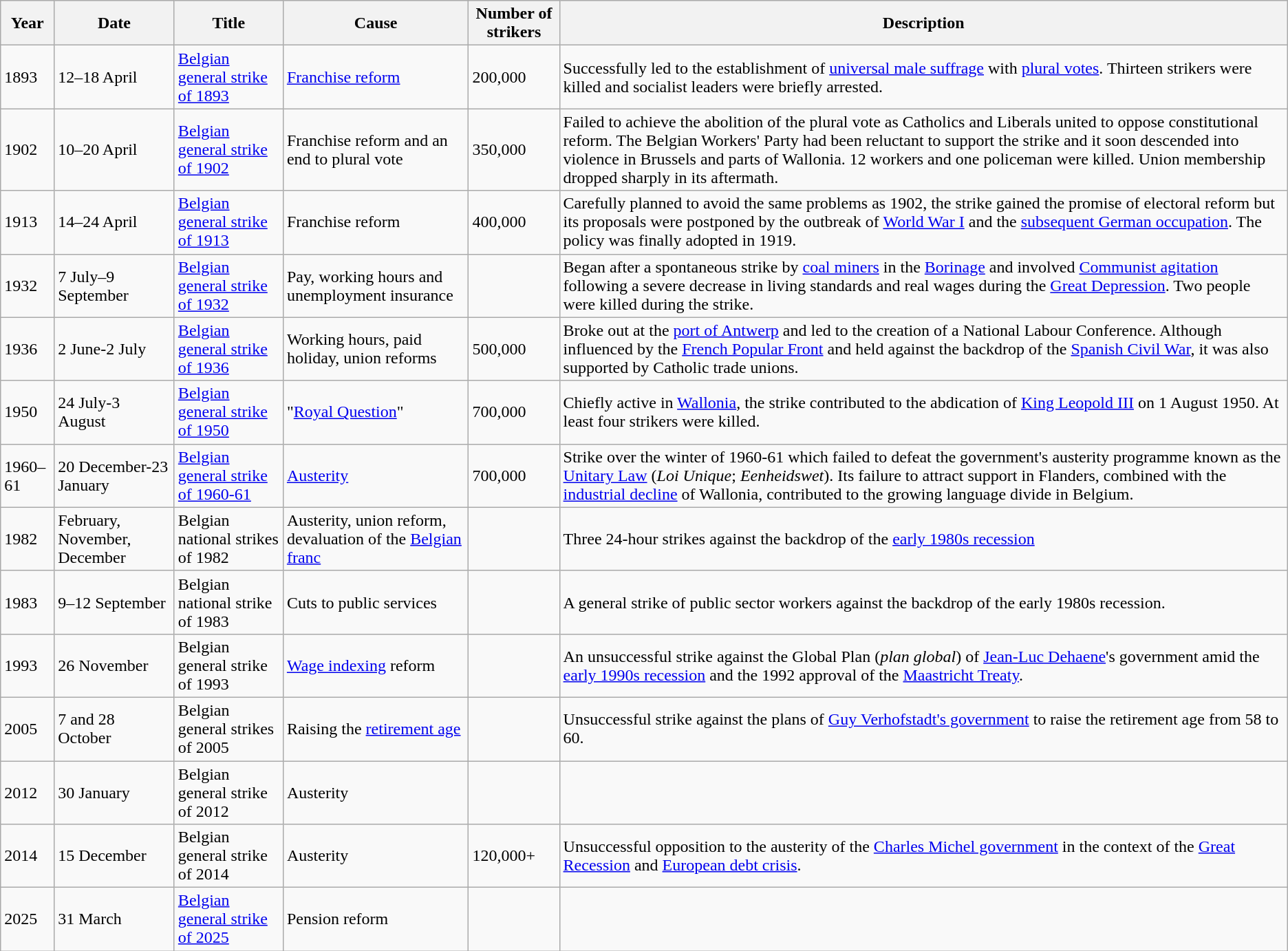<table class="wikitable">
<tr>
<th>Year</th>
<th>Date</th>
<th>Title</th>
<th>Cause</th>
<th>Number of strikers</th>
<th>Description</th>
</tr>
<tr ---->
<td>1893</td>
<td>12–18 April</td>
<td><a href='#'>Belgian general strike of 1893</a></td>
<td><a href='#'>Franchise reform</a></td>
<td>200,000</td>
<td>Successfully led to the establishment of <a href='#'>universal male suffrage</a> with <a href='#'>plural votes</a>. Thirteen strikers were killed and socialist leaders were briefly arrested.</td>
</tr>
<tr ---->
<td>1902</td>
<td>10–20 April</td>
<td><a href='#'>Belgian general strike of 1902</a></td>
<td>Franchise reform and an end to plural vote</td>
<td>350,000</td>
<td>Failed to achieve the abolition of the plural vote as Catholics and Liberals united to oppose constitutional reform. The Belgian Workers' Party had been reluctant to support the strike and it soon descended into violence in Brussels and parts of Wallonia. 12 workers and one policeman were killed. Union membership dropped sharply in its aftermath.</td>
</tr>
<tr ---->
<td>1913</td>
<td>14–24 April</td>
<td><a href='#'>Belgian general strike of 1913</a></td>
<td>Franchise reform</td>
<td>400,000</td>
<td>Carefully planned to avoid the same problems as 1902, the strike gained the promise of electoral reform but its proposals were postponed by the outbreak of <a href='#'>World War I</a> and the <a href='#'>subsequent German occupation</a>. The policy was finally adopted in 1919.</td>
</tr>
<tr ---->
<td>1932</td>
<td>7 July–9 September</td>
<td><a href='#'>Belgian general strike of 1932</a></td>
<td>Pay, working hours and unemployment insurance</td>
<td></td>
<td>Began after a spontaneous strike by <a href='#'>coal miners</a> in the <a href='#'>Borinage</a> and involved <a href='#'>Communist agitation</a> following a severe decrease in living standards and real wages during the <a href='#'>Great Depression</a>. Two people were killed during the strike.</td>
</tr>
<tr ---->
<td>1936</td>
<td>2 June-2 July</td>
<td><a href='#'>Belgian general strike of 1936</a></td>
<td>Working hours, paid holiday, union reforms</td>
<td>500,000</td>
<td>Broke out at the <a href='#'>port of Antwerp</a> and led to the creation of a National Labour Conference. Although influenced by the <a href='#'>French Popular Front</a> and held against the backdrop of the <a href='#'>Spanish Civil War</a>, it was also supported by Catholic trade unions.</td>
</tr>
<tr ---->
<td>1950</td>
<td>24 July-3 August</td>
<td><a href='#'>Belgian general strike of 1950</a></td>
<td>"<a href='#'>Royal Question</a>"</td>
<td>700,000</td>
<td>Chiefly active in <a href='#'>Wallonia</a>, the strike contributed to the abdication of <a href='#'>King Leopold III</a> on 1 August 1950. At least four strikers were killed.</td>
</tr>
<tr ---->
<td>1960–61</td>
<td>20 December-23 January</td>
<td><a href='#'>Belgian general strike of 1960-61</a></td>
<td><a href='#'>Austerity</a></td>
<td>700,000</td>
<td>Strike over the winter of 1960-61 which failed to defeat the government's austerity programme known as the <a href='#'>Unitary Law</a> (<em>Loi Unique</em>; <em>Eenheidswet</em>). Its failure to attract support in Flanders, combined with the <a href='#'>industrial decline</a> of Wallonia, contributed to the growing language divide in Belgium.</td>
</tr>
<tr ---->
<td>1982</td>
<td>February, November, December</td>
<td>Belgian national strikes of 1982</td>
<td>Austerity, union reform, devaluation of the <a href='#'>Belgian franc</a></td>
<td></td>
<td>Three 24-hour strikes against the backdrop of the <a href='#'>early 1980s recession</a></td>
</tr>
<tr ---->
<td>1983</td>
<td>9–12 September</td>
<td>Belgian national strike of 1983</td>
<td>Cuts to public services</td>
<td></td>
<td>A general strike of public sector workers against the backdrop of the early 1980s recession.</td>
</tr>
<tr ---->
<td>1993</td>
<td>26 November</td>
<td>Belgian general strike of 1993</td>
<td><a href='#'>Wage indexing</a> reform</td>
<td></td>
<td>An unsuccessful strike against the Global Plan (<em>plan global</em>) of <a href='#'>Jean-Luc Dehaene</a>'s government amid the <a href='#'>early 1990s recession</a> and the 1992 approval of the <a href='#'>Maastricht Treaty</a>.</td>
</tr>
<tr ---->
<td>2005</td>
<td>7 and 28 October</td>
<td>Belgian general strikes of 2005</td>
<td>Raising the <a href='#'>retirement age</a></td>
<td></td>
<td>Unsuccessful strike against the plans of <a href='#'>Guy Verhofstadt's government</a> to raise the retirement age from 58 to 60.</td>
</tr>
<tr ---->
<td>2012</td>
<td>30 January</td>
<td>Belgian general strike of 2012</td>
<td>Austerity</td>
<td></td>
<td></td>
</tr>
<tr ---->
<td>2014</td>
<td>15 December</td>
<td>Belgian general strike of 2014</td>
<td>Austerity</td>
<td>120,000+</td>
<td>Unsuccessful opposition to the austerity of the <a href='#'>Charles Michel government</a> in the context of the <a href='#'>Great Recession</a> and <a href='#'>European debt crisis</a>.</td>
</tr>
<tr>
<td>2025</td>
<td>31 March</td>
<td><a href='#'>Belgian general strike of 2025</a></td>
<td>Pension reform</td>
<td></td>
<td></td>
</tr>
</table>
